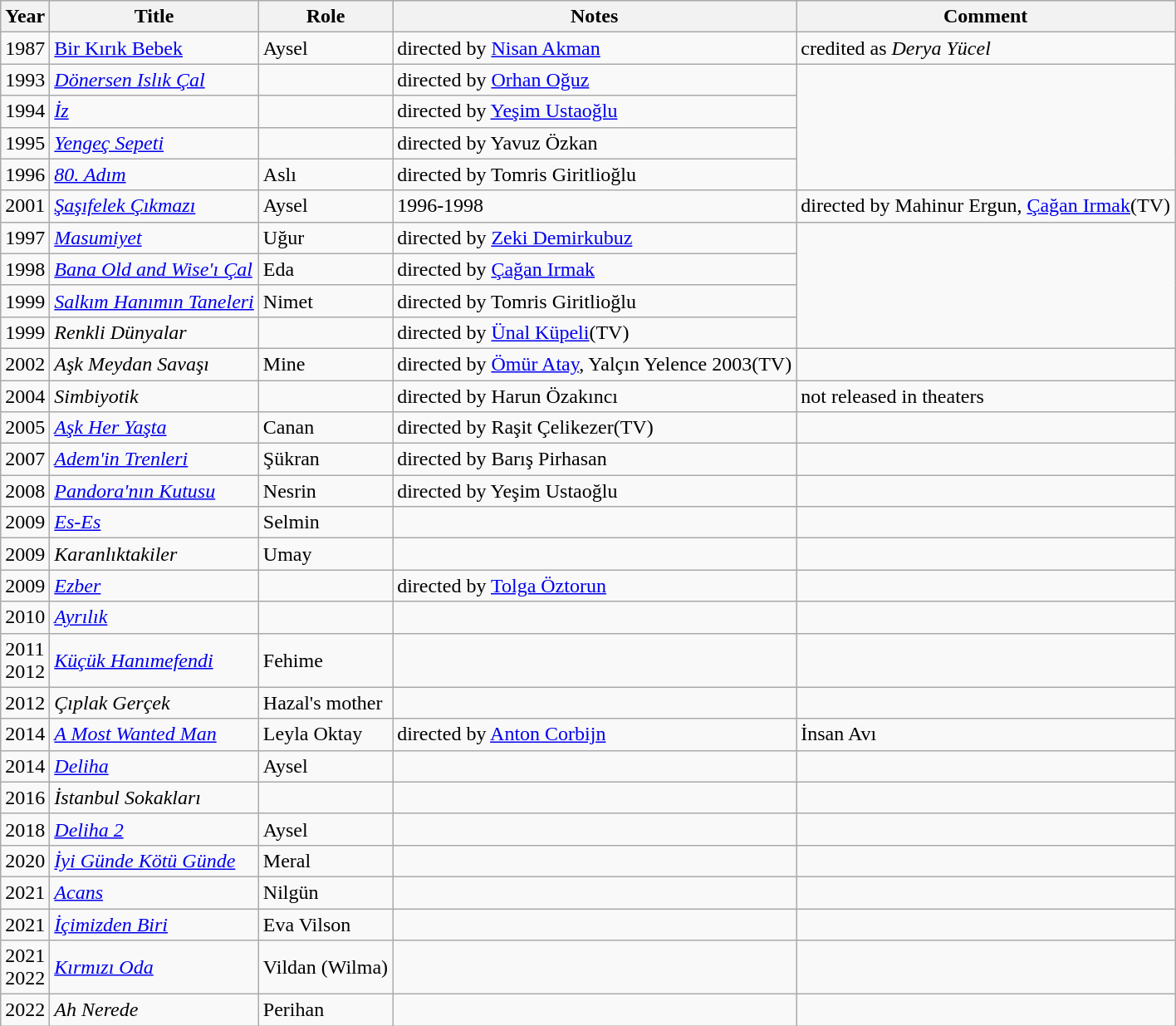<table class="wikitable">
<tr>
<th>Year</th>
<th>Title</th>
<th>Role</th>
<th>Notes</th>
<th>Comment</th>
</tr>
<tr>
<td>1987</td>
<td><a href='#'>Bir Kırık Bebek</a></td>
<td>Aysel</td>
<td>directed by <a href='#'>Nisan Akman</a></td>
<td>credited as <em>Derya Yücel</em></td>
</tr>
<tr>
<td>1993</td>
<td><em><a href='#'>Dönersen Islık Çal</a></em></td>
<td></td>
<td>directed by <a href='#'>Orhan Oğuz</a></td>
</tr>
<tr>
<td>1994</td>
<td><em><a href='#'>İz</a></em></td>
<td></td>
<td>directed by <a href='#'>Yeşim Ustaoğlu</a></td>
</tr>
<tr>
<td>1995</td>
<td><em><a href='#'>Yengeç Sepeti</a></em></td>
<td></td>
<td>directed by Yavuz Özkan</td>
</tr>
<tr>
<td>1996</td>
<td><em><a href='#'>80. Adım</a></em></td>
<td>Aslı</td>
<td>directed by Tomris Giritlioğlu</td>
</tr>
<tr>
<td>2001</td>
<td><em><a href='#'>Şaşıfelek Çıkmazı</a></em></td>
<td>Aysel</td>
<td>1996-1998</td>
<td>directed by Mahinur Ergun, <a href='#'>Çağan Irmak</a>(TV)</td>
</tr>
<tr>
<td>1997</td>
<td><em><a href='#'>Masumiyet</a></em></td>
<td>Uğur</td>
<td>directed by <a href='#'>Zeki Demirkubuz</a></td>
</tr>
<tr>
<td>1998</td>
<td><em><a href='#'>Bana Old and Wise'ı Çal</a></em></td>
<td>Eda</td>
<td>directed by <a href='#'>Çağan Irmak</a></td>
</tr>
<tr>
<td>1999</td>
<td><em><a href='#'>Salkım Hanımın Taneleri</a></em></td>
<td>Nimet</td>
<td>directed by Tomris Giritlioğlu</td>
</tr>
<tr>
<td>1999</td>
<td><em>Renkli Dünyalar</em></td>
<td></td>
<td>directed by <a href='#'>Ünal Küpeli</a>(TV)</td>
</tr>
<tr>
<td>2002</td>
<td><em>Aşk Meydan Savaşı</em></td>
<td>Mine</td>
<td>directed by <a href='#'>Ömür Atay</a>, Yalçın Yelence 2003(TV)</td>
<td></td>
</tr>
<tr>
<td>2004</td>
<td><em>Simbiyotik</em></td>
<td></td>
<td>directed by Harun Özakıncı</td>
<td>not released in theaters</td>
</tr>
<tr>
<td>2005</td>
<td><em><a href='#'>Aşk Her Yaşta</a></em></td>
<td>Canan</td>
<td>directed by Raşit Çelikezer(TV)</td>
<td></td>
</tr>
<tr>
<td>2007</td>
<td><em><a href='#'>Adem'in Trenleri</a></em></td>
<td>Şükran</td>
<td>directed by Barış Pirhasan</td>
<td></td>
</tr>
<tr>
<td>2008</td>
<td><em><a href='#'>Pandora'nın Kutusu</a></em></td>
<td>Nesrin</td>
<td>directed by Yeşim Ustaoğlu</td>
<td></td>
</tr>
<tr>
<td>2009</td>
<td><em><a href='#'>Es-Es</a></em></td>
<td>Selmin</td>
<td></td>
<td></td>
</tr>
<tr>
<td>2009</td>
<td><em>Karanlıktakiler</em></td>
<td>Umay</td>
<td></td>
<td></td>
</tr>
<tr>
<td>2009</td>
<td><em><a href='#'>Ezber</a></em></td>
<td></td>
<td>directed by <a href='#'>Tolga Öztorun</a></td>
<td></td>
</tr>
<tr>
<td>2010</td>
<td><em><a href='#'>Ayrılık</a></em></td>
<td></td>
<td></td>
<td></td>
</tr>
<tr>
<td>2011<br>2012</td>
<td><em><a href='#'>Küçük Hanımefendi</a></em></td>
<td>Fehime</td>
<td></td>
<td></td>
</tr>
<tr>
<td>2012</td>
<td><em>Çıplak Gerçek</em></td>
<td>Hazal's mother</td>
<td></td>
<td></td>
</tr>
<tr>
<td>2014</td>
<td><em><a href='#'>A Most Wanted Man</a></em></td>
<td>Leyla Oktay</td>
<td>directed by <a href='#'>Anton Corbijn</a></td>
<td>İnsan Avı</td>
</tr>
<tr>
<td>2014</td>
<td><em><a href='#'>Deliha</a></em></td>
<td>Aysel</td>
<td></td>
</tr>
<tr>
<td>2016</td>
<td><em>İstanbul Sokakları</em></td>
<td></td>
<td></td>
<td></td>
</tr>
<tr>
<td>2018</td>
<td><em><a href='#'>Deliha 2</a></em></td>
<td>Aysel</td>
<td></td>
<td></td>
</tr>
<tr>
<td>2020</td>
<td><em><a href='#'>İyi Günde Kötü Günde</a></em></td>
<td>Meral</td>
<td></td>
<td></td>
</tr>
<tr>
<td>2021</td>
<td><em><a href='#'>Acans</a></em></td>
<td>Nilgün</td>
<td></td>
<td></td>
</tr>
<tr>
<td>2021</td>
<td><em><a href='#'>İçimizden Biri</a></em></td>
<td>Eva Vilson</td>
<td></td>
<td></td>
</tr>
<tr>
<td>2021<br>2022</td>
<td><em><a href='#'>Kırmızı Oda</a></em></td>
<td>Vildan (Wilma)</td>
<td></td>
<td></td>
</tr>
<tr>
<td>2022</td>
<td><em>Ah Nerede</em></td>
<td>Perihan</td>
<td></td>
<td></td>
</tr>
</table>
